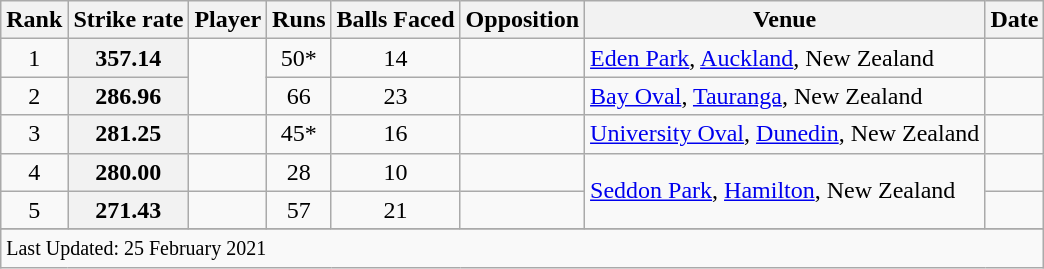<table class="wikitable plainrowheaders sortable">
<tr>
<th scope=col>Rank</th>
<th scope=col>Strike rate</th>
<th scope=col>Player</th>
<th scope=col>Runs</th>
<th scope=col>Balls Faced</th>
<th scope=col>Opposition</th>
<th scope=col>Venue</th>
<th scope=col>Date</th>
</tr>
<tr>
<td align=center>1</td>
<th scope=row style=text-align:center;>357.14</th>
<td rowspan=2></td>
<td align=center>50*</td>
<td align=center>14</td>
<td></td>
<td><a href='#'>Eden Park</a>, <a href='#'>Auckland</a>, New Zealand</td>
<td></td>
</tr>
<tr>
<td align=center>2</td>
<th scope=row style=text-align:center;>286.96</th>
<td align=center>66</td>
<td align=center>23</td>
<td></td>
<td><a href='#'>Bay Oval</a>, <a href='#'>Tauranga</a>, New Zealand</td>
<td></td>
</tr>
<tr>
<td align=center>3</td>
<th scope=row style=text-align:center;>281.25</th>
<td></td>
<td align=center>45*</td>
<td align=center>16</td>
<td></td>
<td><a href='#'>University Oval</a>, <a href='#'>Dunedin</a>, New Zealand</td>
<td></td>
</tr>
<tr>
<td align=center>4</td>
<th scope=row style=text-align:center;>280.00</th>
<td></td>
<td align=center>28</td>
<td align=center>10</td>
<td></td>
<td rowspan=2><a href='#'>Seddon Park</a>, <a href='#'>Hamilton</a>, New Zealand</td>
<td></td>
</tr>
<tr>
<td align=center>5</td>
<th scope=row style=text-align:center;>271.43</th>
<td></td>
<td align=center>57</td>
<td align=center>21</td>
<td></td>
<td></td>
</tr>
<tr>
</tr>
<tr class=sortbottom>
<td colspan=8><small>Last Updated: 25 February 2021</small></td>
</tr>
</table>
